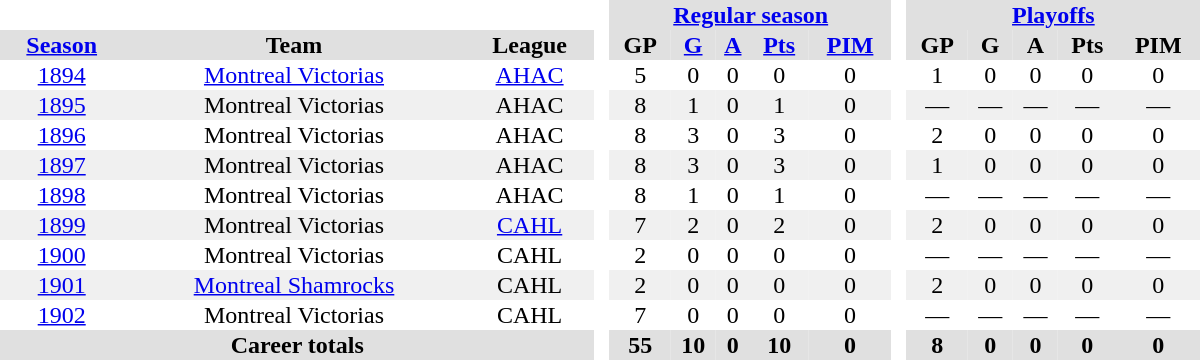<table border="0" cellpadding="1" cellspacing="0" style="text-align:center; width:50em">
<tr bgcolor="#e0e0e0">
<th colspan="3" bgcolor="#ffffff"> </th>
<th rowspan="99" bgcolor="#ffffff"> </th>
<th colspan="5"><a href='#'>Regular season</a></th>
<th rowspan="99" bgcolor="#ffffff"> </th>
<th colspan="5"><a href='#'>Playoffs</a></th>
</tr>
<tr bgcolor="#e0e0e0">
<th><a href='#'>Season</a></th>
<th>Team</th>
<th>League</th>
<th>GP</th>
<th><a href='#'>G</a></th>
<th><a href='#'>A</a></th>
<th><a href='#'>Pts</a></th>
<th><a href='#'>PIM</a></th>
<th>GP</th>
<th>G</th>
<th>A</th>
<th>Pts</th>
<th>PIM</th>
</tr>
<tr>
<td><a href='#'>1894</a></td>
<td><a href='#'>Montreal Victorias</a></td>
<td><a href='#'>AHAC</a></td>
<td>5</td>
<td>0</td>
<td>0</td>
<td>0</td>
<td>0</td>
<td>1</td>
<td>0</td>
<td>0</td>
<td>0</td>
<td>0</td>
</tr>
<tr bgcolor="#f0f0f0">
<td><a href='#'>1895</a></td>
<td>Montreal Victorias</td>
<td>AHAC</td>
<td>8</td>
<td>1</td>
<td>0</td>
<td>1</td>
<td>0</td>
<td>—</td>
<td>—</td>
<td>—</td>
<td>—</td>
<td>—</td>
</tr>
<tr>
<td><a href='#'>1896</a></td>
<td>Montreal Victorias</td>
<td>AHAC</td>
<td>8</td>
<td>3</td>
<td>0</td>
<td>3</td>
<td>0</td>
<td>2</td>
<td>0</td>
<td>0</td>
<td>0</td>
<td>0</td>
</tr>
<tr bgcolor="#f0f0f0">
<td><a href='#'>1897</a></td>
<td>Montreal Victorias</td>
<td>AHAC</td>
<td>8</td>
<td>3</td>
<td>0</td>
<td>3</td>
<td>0</td>
<td>1</td>
<td>0</td>
<td>0</td>
<td>0</td>
<td>0</td>
</tr>
<tr>
<td><a href='#'>1898</a></td>
<td>Montreal Victorias</td>
<td>AHAC</td>
<td>8</td>
<td>1</td>
<td>0</td>
<td>1</td>
<td>0</td>
<td>—</td>
<td>—</td>
<td>—</td>
<td>—</td>
<td>—</td>
</tr>
<tr bgcolor="#f0f0f0">
<td><a href='#'>1899</a></td>
<td>Montreal Victorias</td>
<td><a href='#'>CAHL</a></td>
<td>7</td>
<td>2</td>
<td>0</td>
<td>2</td>
<td>0</td>
<td>2</td>
<td>0</td>
<td>0</td>
<td>0</td>
<td>0</td>
</tr>
<tr>
<td><a href='#'>1900</a></td>
<td>Montreal Victorias</td>
<td>CAHL</td>
<td>2</td>
<td>0</td>
<td>0</td>
<td>0</td>
<td>0</td>
<td>—</td>
<td>—</td>
<td>—</td>
<td>—</td>
<td>—</td>
</tr>
<tr bgcolor="#f0f0f0">
<td><a href='#'>1901</a></td>
<td><a href='#'>Montreal Shamrocks</a></td>
<td>CAHL</td>
<td>2</td>
<td>0</td>
<td>0</td>
<td>0</td>
<td>0</td>
<td>2</td>
<td>0</td>
<td>0</td>
<td>0</td>
<td>0</td>
</tr>
<tr>
<td><a href='#'>1902</a></td>
<td>Montreal Victorias</td>
<td>CAHL</td>
<td>7</td>
<td>0</td>
<td>0</td>
<td>0</td>
<td>0</td>
<td>—</td>
<td>—</td>
<td>—</td>
<td>—</td>
<td>—</td>
</tr>
<tr bgcolor="#e0e0e0">
<th colspan="3">Career totals</th>
<th>55</th>
<th>10</th>
<th>0</th>
<th>10</th>
<th>0</th>
<th>8</th>
<th>0</th>
<th>0</th>
<th>0</th>
<th>0</th>
</tr>
</table>
